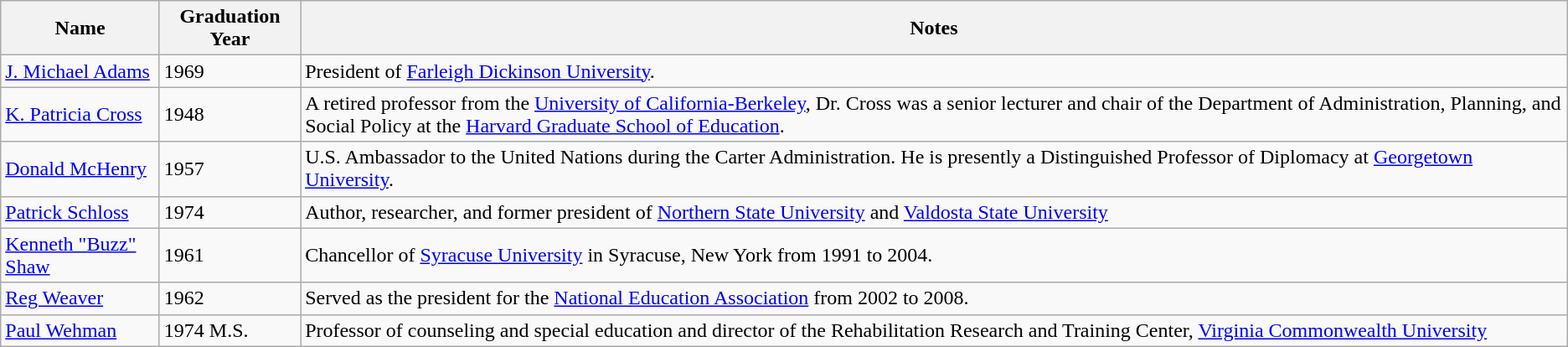<table class="wikitable sortable">
<tr>
<th>Name</th>
<th>Graduation Year</th>
<th>Notes</th>
</tr>
<tr>
<td><a href='#'>J. Michael Adams</a></td>
<td>1969</td>
<td>President of <a href='#'>Farleigh Dickinson University</a>.</td>
</tr>
<tr>
<td><a href='#'>K. Patricia Cross</a></td>
<td>1948</td>
<td>A retired professor from the <a href='#'>University of California-Berkeley</a>, Dr. Cross was a senior lecturer and chair of the Department of Administration, Planning, and Social Policy at the <a href='#'>Harvard Graduate School of Education</a>.</td>
</tr>
<tr>
<td><a href='#'>Donald McHenry</a></td>
<td>1957</td>
<td>U.S. Ambassador to the United Nations during the Carter Administration. He is presently a Distinguished Professor of Diplomacy at <a href='#'>Georgetown University</a>.</td>
</tr>
<tr>
<td><a href='#'>Patrick Schloss</a></td>
<td>1974</td>
<td>Author, researcher, and former president of <a href='#'>Northern State University</a> and <a href='#'>Valdosta State University</a></td>
</tr>
<tr>
<td><a href='#'>Kenneth "Buzz" Shaw</a></td>
<td>1961</td>
<td>Chancellor of <a href='#'>Syracuse University</a> in Syracuse, New York from 1991 to 2004.</td>
</tr>
<tr>
<td><a href='#'>Reg Weaver</a></td>
<td>1962</td>
<td>Served as the president for the <a href='#'>National Education Association</a> from 2002 to 2008.</td>
</tr>
<tr>
<td><a href='#'>Paul Wehman</a></td>
<td>1974 M.S.</td>
<td>Professor of counseling and special education and director of the Rehabilitation Research and Training Center, <a href='#'>Virginia Commonwealth University</a></td>
</tr>
</table>
